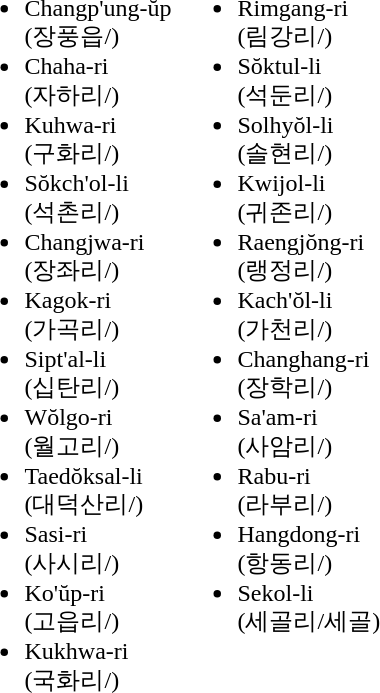<table>
<tr>
<td valign="top"><br><ul><li>Changp'ung-ŭp <br> (장풍읍/)</li><li>Chaha-ri <br> (자하리/)</li><li>Kuhwa-ri <br> (구화리/)</li><li>Sŏkch'ol-li <br> (석촌리/)</li><li>Changjwa-ri <br> (장좌리/)</li><li>Kagok-ri <br> (가곡리/)</li><li>Sipt'al-li <br> (십탄리/)</li><li>Wŏlgo-ri <br> (월고리/)</li><li>Taedŏksal-li <br> (대덕산리/)</li><li>Sasi-ri <br> (사시리/)</li><li>Ko'ŭp-ri <br> (고읍리/)</li><li>Kukhwa-ri <br> (국화리/)</li></ul></td>
<td valign="top"><br><ul><li>Rimgang-ri <br> (림강리/)</li><li>Sŏktul-li <br> (석둔리/)</li><li>Solhyŏl-li <br> (솔현리/)</li><li>Kwijol-li <br> (귀존리/)</li><li>Raengjŏng-ri <br> (랭정리/)</li><li>Kach'ŏl-li <br> (가천리/)</li><li>Changhang-ri <br> (장학리/)</li><li>Sa'am-ri <br> (사암리/)</li><li>Rabu-ri <br> (라부리/)</li><li>Hangdong-ri <br> (항동리/)</li><li>Sekol-li <br> (세골리/세골)</li></ul></td>
</tr>
</table>
